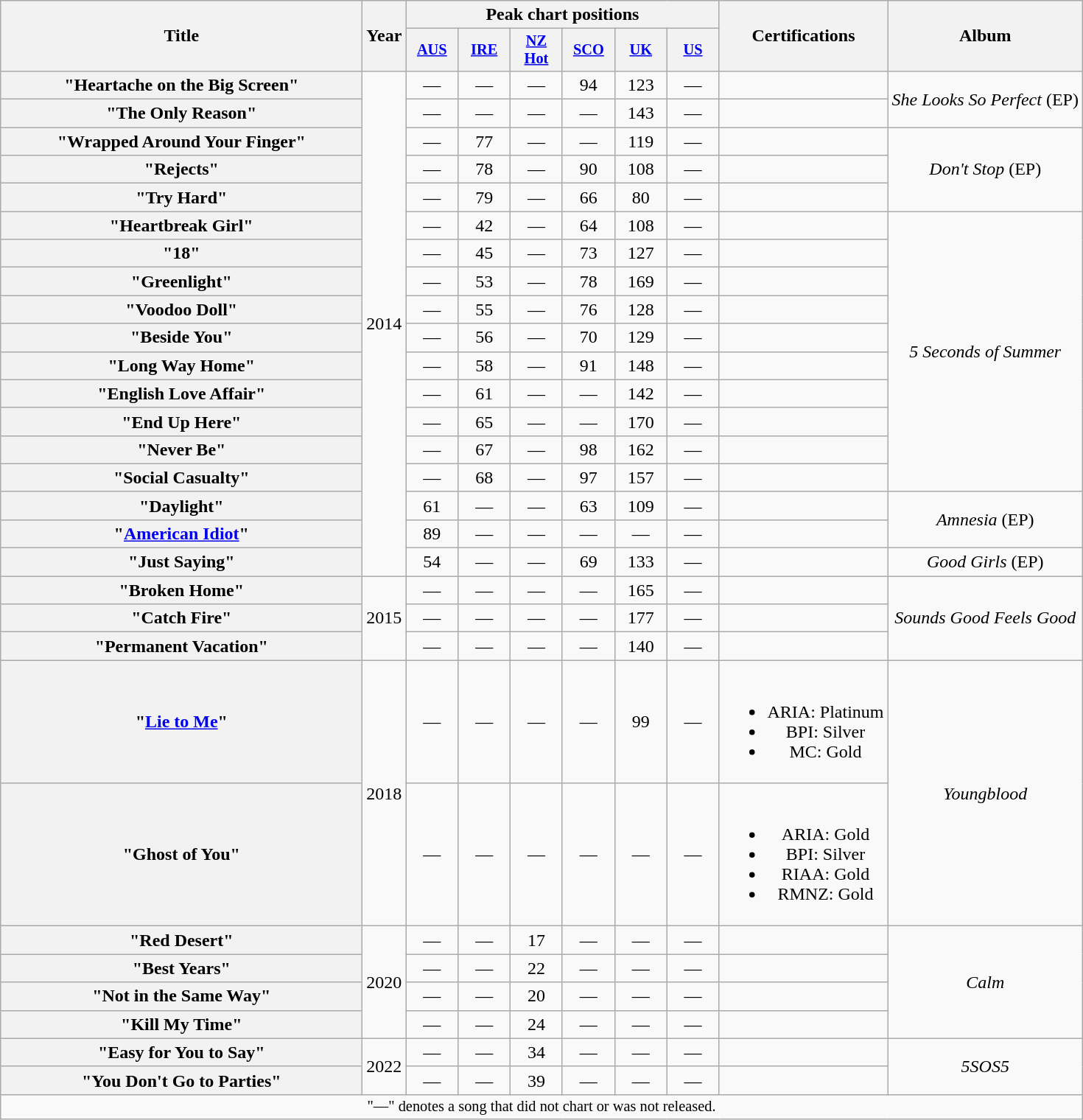<table class="wikitable plainrowheaders" style="text-align:center;">
<tr>
<th scope="col" rowspan="2" style="width:20em;">Title</th>
<th scope="col" rowspan="2" style="width:1em;">Year</th>
<th scope="col" colspan="6">Peak chart positions</th>
<th scope="col" rowspan="2">Certifications</th>
<th scope="col" rowspan="2">Album</th>
</tr>
<tr>
<th scope="col" style="width:3em;font-size:85%;"><a href='#'>AUS</a><br></th>
<th scope="col" style="width:3em;font-size:85%;"><a href='#'>IRE</a><br></th>
<th scope="col" style="width:3em;font-size:85%;"><a href='#'>NZ<br>Hot</a><br></th>
<th scope="col" style="width:3em;font-size:85%;"><a href='#'>SCO</a><br></th>
<th scope="col" style="width:3em;font-size:85%;"><a href='#'>UK</a><br></th>
<th scope="col" style="width:3em;font-size:85%;"><a href='#'>US</a><br></th>
</tr>
<tr>
<th scope="row">"Heartache on the Big Screen"</th>
<td rowspan="18">2014</td>
<td>—</td>
<td>—</td>
<td>—</td>
<td>94</td>
<td>123</td>
<td>—</td>
<td></td>
<td rowspan="2"><em>She Looks So Perfect</em> (EP)</td>
</tr>
<tr>
<th scope="row">"The Only Reason"</th>
<td>—</td>
<td>—</td>
<td>—</td>
<td>—</td>
<td>143</td>
<td>—</td>
<td></td>
</tr>
<tr>
<th scope="row">"Wrapped Around Your Finger"</th>
<td>—</td>
<td>77</td>
<td>—</td>
<td>—</td>
<td>119</td>
<td>—</td>
<td></td>
<td rowspan="3"><em>Don't Stop</em> (EP)</td>
</tr>
<tr>
<th scope="row">"Rejects"</th>
<td>—</td>
<td>78</td>
<td>—</td>
<td>90</td>
<td>108</td>
<td>—</td>
<td></td>
</tr>
<tr>
<th scope="row">"Try Hard"</th>
<td>—</td>
<td>79</td>
<td>—</td>
<td>66</td>
<td>80</td>
<td>—</td>
<td></td>
</tr>
<tr>
<th scope="row">"Heartbreak Girl"</th>
<td>—</td>
<td>42</td>
<td>—</td>
<td>64</td>
<td>108</td>
<td>—</td>
<td></td>
<td rowspan="10"><em>5 Seconds of Summer</em></td>
</tr>
<tr>
<th scope="row">"18"</th>
<td>—</td>
<td>45</td>
<td>—</td>
<td>73</td>
<td>127</td>
<td>—</td>
<td></td>
</tr>
<tr>
<th scope="row">"Greenlight"</th>
<td>—</td>
<td>53</td>
<td>—</td>
<td>78</td>
<td>169</td>
<td>—</td>
<td></td>
</tr>
<tr>
<th scope="row">"Voodoo Doll"</th>
<td>—</td>
<td>55</td>
<td>—</td>
<td>76</td>
<td>128</td>
<td>—</td>
<td></td>
</tr>
<tr>
<th scope="row">"Beside You"</th>
<td>—</td>
<td>56</td>
<td>—</td>
<td>70</td>
<td>129</td>
<td>—</td>
<td></td>
</tr>
<tr>
<th scope="row">"Long Way Home"</th>
<td>—</td>
<td>58</td>
<td>—</td>
<td>91</td>
<td>148</td>
<td>—</td>
<td></td>
</tr>
<tr>
<th scope="row">"English Love Affair"</th>
<td>—</td>
<td>61</td>
<td>—</td>
<td>—</td>
<td>142</td>
<td>—</td>
<td></td>
</tr>
<tr>
<th scope="row">"End Up Here"</th>
<td>—</td>
<td>65</td>
<td>—</td>
<td>—</td>
<td>170</td>
<td>—</td>
<td></td>
</tr>
<tr>
<th scope="row">"Never Be"</th>
<td>—</td>
<td>67</td>
<td>—</td>
<td>98</td>
<td>162</td>
<td>—</td>
<td></td>
</tr>
<tr>
<th scope="row">"Social Casualty"</th>
<td>—</td>
<td>68</td>
<td>—</td>
<td>97</td>
<td>157</td>
<td>—</td>
<td></td>
</tr>
<tr>
<th scope="row">"Daylight"</th>
<td>61</td>
<td>—</td>
<td>—</td>
<td>63</td>
<td>109</td>
<td>—</td>
<td></td>
<td rowspan="2"><em>Amnesia</em> (EP)</td>
</tr>
<tr>
<th scope="row">"<a href='#'>American Idiot</a>"</th>
<td>89</td>
<td>—</td>
<td>—</td>
<td>—</td>
<td>—</td>
<td>—</td>
<td></td>
</tr>
<tr>
<th scope="row">"Just Saying"</th>
<td>54</td>
<td>—</td>
<td>—</td>
<td>69</td>
<td>133</td>
<td>—</td>
<td></td>
<td><em>Good Girls</em> (EP)</td>
</tr>
<tr>
<th scope="row">"Broken Home"</th>
<td rowspan="3">2015</td>
<td>—</td>
<td>—</td>
<td>—</td>
<td>—</td>
<td>165</td>
<td>—</td>
<td></td>
<td rowspan="3"><em>Sounds Good Feels Good</em></td>
</tr>
<tr>
<th scope="row">"Catch Fire"</th>
<td>—</td>
<td>—</td>
<td>—</td>
<td>—</td>
<td>177</td>
<td>—</td>
<td></td>
</tr>
<tr>
<th scope="row">"Permanent Vacation"</th>
<td>—</td>
<td>—</td>
<td>—</td>
<td>—</td>
<td>140</td>
<td>—</td>
<td></td>
</tr>
<tr>
<th scope="row">"<a href='#'>Lie to Me</a>"<br></th>
<td rowspan="2">2018</td>
<td>—</td>
<td>—</td>
<td>—</td>
<td>—</td>
<td>99</td>
<td>—</td>
<td><br><ul><li>ARIA: Platinum</li><li>BPI: Silver</li><li>MC: Gold</li></ul></td>
<td rowspan="2"><em>Youngblood</em></td>
</tr>
<tr>
<th scope="row">"Ghost of You"</th>
<td>—</td>
<td>—</td>
<td>—</td>
<td>—</td>
<td>—</td>
<td>—</td>
<td><br><ul><li>ARIA: Gold</li><li>BPI: Silver</li><li>RIAA: Gold</li><li>RMNZ: Gold</li></ul></td>
</tr>
<tr>
<th scope="row">"Red Desert"</th>
<td rowspan="4">2020</td>
<td>—</td>
<td>—</td>
<td>17</td>
<td>—</td>
<td>—</td>
<td>—</td>
<td></td>
<td rowspan="4"><em>Calm</em></td>
</tr>
<tr>
<th scope="row">"Best Years"</th>
<td>—</td>
<td>—</td>
<td>22</td>
<td>—</td>
<td>—</td>
<td>—</td>
<td></td>
</tr>
<tr>
<th scope="row">"Not in the Same Way"</th>
<td>—</td>
<td>—</td>
<td>20</td>
<td>—</td>
<td>—</td>
<td>—</td>
<td></td>
</tr>
<tr>
<th scope="row">"Kill My Time"</th>
<td>—</td>
<td>—</td>
<td>24</td>
<td>—</td>
<td>—</td>
<td>—</td>
<td></td>
</tr>
<tr>
<th scope="row">"Easy for You to Say"</th>
<td rowspan="2">2022</td>
<td>—</td>
<td>—</td>
<td>34</td>
<td>—</td>
<td>—</td>
<td>—</td>
<td></td>
<td rowspan="2"><em>5SOS5</em></td>
</tr>
<tr>
<th scope="row">"You Don't Go to Parties"</th>
<td>—</td>
<td>—</td>
<td>39</td>
<td>—</td>
<td>—</td>
<td>—</td>
<td></td>
</tr>
<tr>
<td colspan="19" style="font-size:85%">"—" denotes a song that did not chart or was not released.</td>
</tr>
</table>
